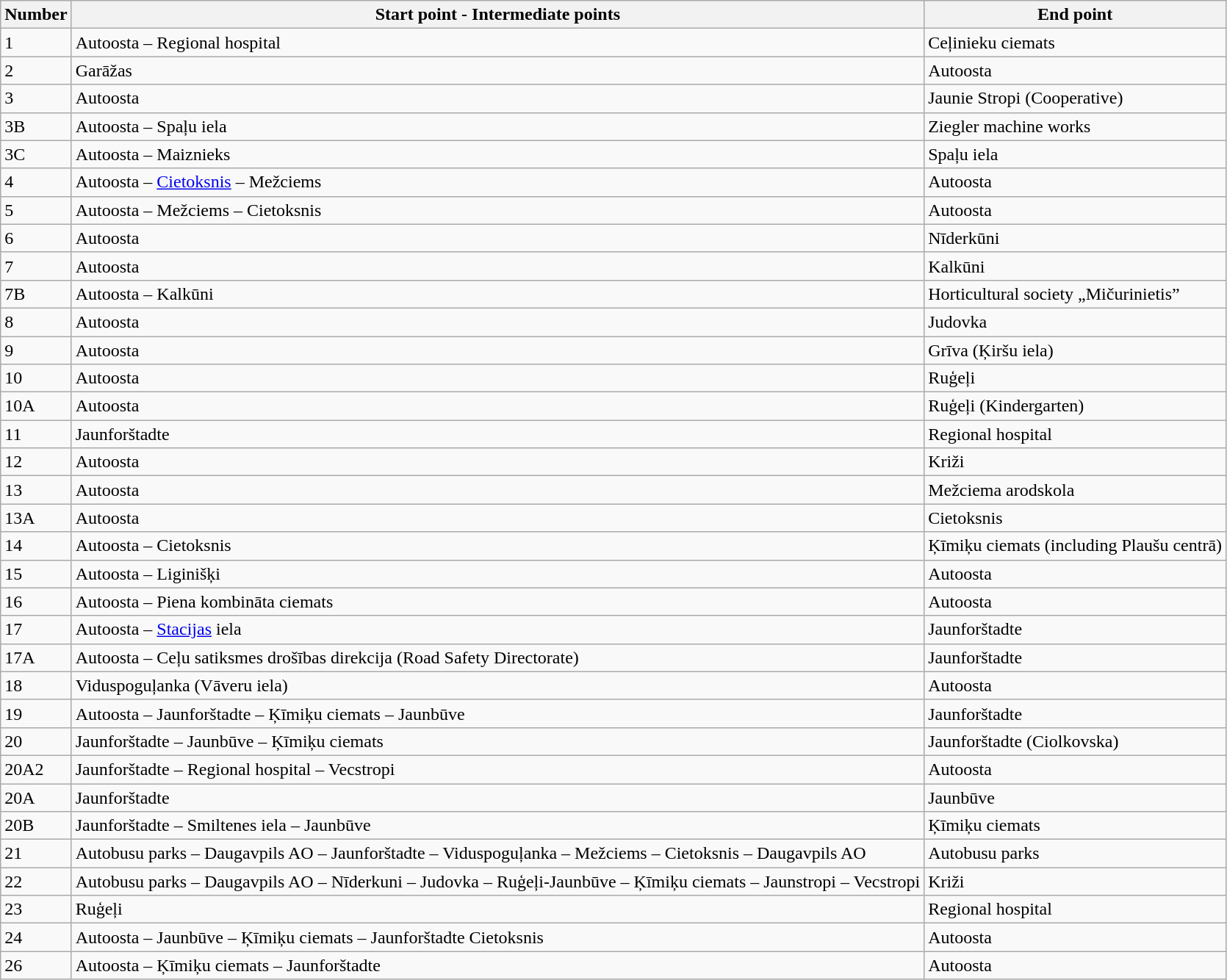<table class="wikitable">
<tr>
<th>Number</th>
<th>Start point - Intermediate points</th>
<th>End point</th>
</tr>
<tr>
<td>1</td>
<td>Autoosta – Regional hospital</td>
<td>Ceļinieku ciemats</td>
</tr>
<tr>
<td>2</td>
<td>Garāžas</td>
<td>Autoosta</td>
</tr>
<tr>
<td>3</td>
<td>Autoosta</td>
<td>Jaunie Stropi (Cooperative)</td>
</tr>
<tr>
<td>3B</td>
<td>Autoosta – Spaļu iela</td>
<td>Ziegler machine works</td>
</tr>
<tr>
<td>3C</td>
<td>Autoosta – Maiznieks</td>
<td>Spaļu iela</td>
</tr>
<tr>
<td>4</td>
<td>Autoosta – <a href='#'>Cietoksnis</a> – Mežciems</td>
<td>Autoosta</td>
</tr>
<tr>
<td>5</td>
<td>Autoosta – Mežciems – Cietoksnis</td>
<td>Autoosta</td>
</tr>
<tr>
<td>6</td>
<td>Autoosta</td>
<td>Nīderkūni</td>
</tr>
<tr>
<td>7</td>
<td>Autoosta</td>
<td>Kalkūni</td>
</tr>
<tr>
<td>7B</td>
<td>Autoosta – Kalkūni</td>
<td>Horticultural society „Mičurinietis”</td>
</tr>
<tr>
<td>8</td>
<td>Autoosta</td>
<td>Judovka</td>
</tr>
<tr>
<td>9</td>
<td>Autoosta</td>
<td>Grīva (Ķiršu iela)</td>
</tr>
<tr>
<td>10</td>
<td>Autoosta</td>
<td>Ruģeļi</td>
</tr>
<tr>
<td>10A</td>
<td>Autoosta</td>
<td>Ruģeļi (Kindergarten)</td>
</tr>
<tr>
<td>11</td>
<td>Jaunforštadte</td>
<td>Regional hospital</td>
</tr>
<tr>
<td>12</td>
<td>Autoosta</td>
<td>Križi</td>
</tr>
<tr>
<td>13</td>
<td>Autoosta</td>
<td>Mežciema arodskola</td>
</tr>
<tr>
<td>13A</td>
<td>Autoosta</td>
<td>Cietoksnis</td>
</tr>
<tr>
<td>14</td>
<td>Autoosta – Cietoksnis</td>
<td>Ķīmiķu ciemats (including Plaušu centrā)</td>
</tr>
<tr>
<td>15</td>
<td>Autoosta – Liginišķi</td>
<td>Autoosta</td>
</tr>
<tr>
<td>16</td>
<td>Autoosta – Piena kombināta ciemats</td>
<td>Autoosta</td>
</tr>
<tr>
<td>17</td>
<td>Autoosta – <a href='#'>Stacijas</a> iela</td>
<td>Jaunforštadte</td>
</tr>
<tr>
<td>17A</td>
<td>Autoosta – Ceļu satiksmes drošības direkcija (Road Safety Directorate)</td>
<td>Jaunforštadte</td>
</tr>
<tr>
<td>18</td>
<td>Viduspoguļanka (Vāveru iela)</td>
<td>Autoosta</td>
</tr>
<tr>
<td>19</td>
<td>Autoosta – Jaunforštadte – Ķīmiķu ciemats – Jaunbūve</td>
<td>Jaunforštadte</td>
</tr>
<tr>
<td>20</td>
<td>Jaunforštadte – Jaunbūve – Ķīmiķu ciemats</td>
<td>Jaunforštadte (Ciolkovska)</td>
</tr>
<tr>
<td>20A2</td>
<td>Jaunforštadte – Regional hospital – Vecstropi</td>
<td>Autoosta</td>
</tr>
<tr>
<td>20A</td>
<td>Jaunforštadte</td>
<td>Jaunbūve</td>
</tr>
<tr>
<td>20B</td>
<td>Jaunforštadte – Smiltenes iela – Jaunbūve</td>
<td>Ķīmiķu ciemats</td>
</tr>
<tr>
<td>21</td>
<td>Autobusu parks – Daugavpils AO – Jaunforštadte – Viduspoguļanka – Mežciems – Cietoksnis – Daugavpils AO</td>
<td>Autobusu parks</td>
</tr>
<tr>
<td>22</td>
<td>Autobusu parks – Daugavpils AO – Nīderkuni – Judovka – Ruģeļi-Jaunbūve – Ķīmiķu ciemats – Jaunstropi – Vecstropi</td>
<td>Križi</td>
</tr>
<tr>
<td>23</td>
<td>Ruģeļi</td>
<td>Regional hospital</td>
</tr>
<tr>
<td>24</td>
<td>Autoosta – Jaunbūve – Ķīmiķu ciemats – Jaunforštadte Cietoksnis</td>
<td>Autoosta</td>
</tr>
<tr>
<td>26</td>
<td>Autoosta – Ķīmiķu ciemats – Jaunforštadte</td>
<td>Autoosta</td>
</tr>
</table>
